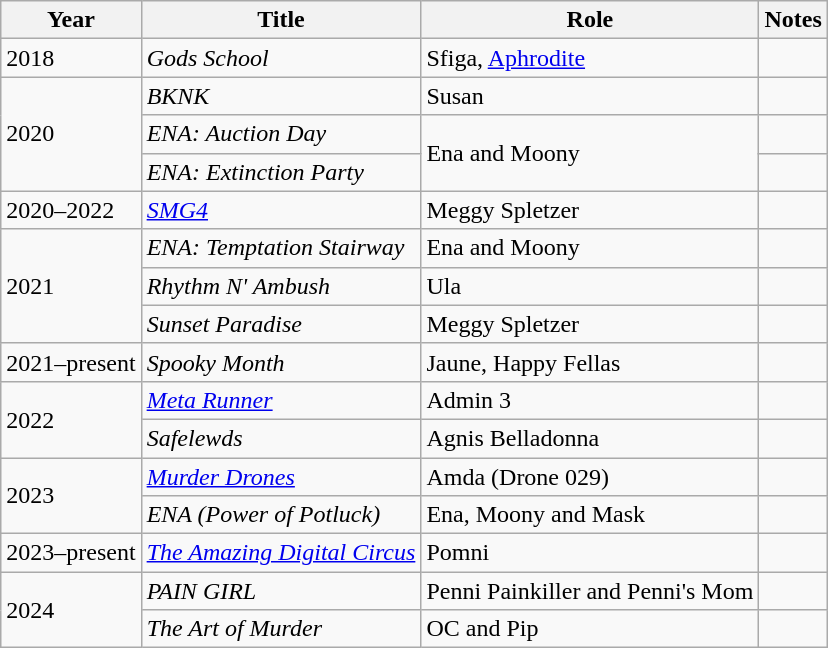<table class="wikitable sortable">
<tr>
<th>Year</th>
<th>Title</th>
<th>Role</th>
<th class="unsortable">Notes</th>
</tr>
<tr>
<td>2018</td>
<td><em>Gods School</em></td>
<td>Sfiga, <a href='#'>Aphrodite</a></td>
<td></td>
</tr>
<tr>
<td rowspan="3">2020</td>
<td><em>BKNK</em></td>
<td>Susan</td>
<td></td>
</tr>
<tr>
<td><em>ENA: Auction Day</em></td>
<td rowspan="2">Ena and Moony</td>
<td></td>
</tr>
<tr>
<td><em>ENA: Extinction Party</em></td>
<td></td>
</tr>
<tr>
<td>2020–2022</td>
<td><em><a href='#'>SMG4</a></em></td>
<td>Meggy Spletzer</td>
<td></td>
</tr>
<tr>
<td rowspan="3">2021</td>
<td><em>ENA: Temptation Stairway</em></td>
<td>Ena and Moony</td>
<td></td>
</tr>
<tr>
<td><em>Rhythm N' Ambush</em></td>
<td>Ula</td>
<td></td>
</tr>
<tr>
<td><em>Sunset Paradise</em></td>
<td>Meggy Spletzer</td>
<td></td>
</tr>
<tr>
<td>2021–present</td>
<td><em>Spooky Month</em></td>
<td>Jaune, Happy Fellas</td>
<td></td>
</tr>
<tr>
<td rowspan="2">2022</td>
<td><em><a href='#'>Meta Runner</a></em></td>
<td>Admin 3</td>
<td></td>
</tr>
<tr>
<td><em>Safelewds</em></td>
<td>Agnis Belladonna</td>
<td></td>
</tr>
<tr>
<td rowspan="2">2023</td>
<td><em><a href='#'>Murder Drones</a></em></td>
<td>Amda (Drone 029)</td>
<td></td>
</tr>
<tr>
<td><em>ENA (Power of Potluck)</em></td>
<td>Ena, Moony and Mask</td>
<td></td>
</tr>
<tr>
<td>2023–present</td>
<td><em><a href='#'>The Amazing Digital Circus</a></em></td>
<td>Pomni</td>
<td></td>
</tr>
<tr>
<td rowspan="2">2024</td>
<td><em>PAIN GIRL</em></td>
<td>Penni Painkiller and Penni's Mom</td>
<td></td>
</tr>
<tr>
<td><em>The Art of Murder</em></td>
<td>OC and Pip</td>
<td></td>
</tr>
</table>
